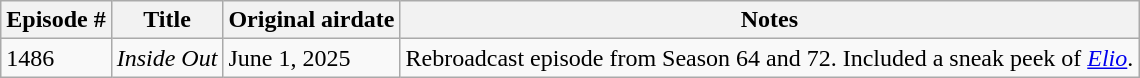<table class="wikitable sortable">
<tr>
<th>Episode #</th>
<th>Title</th>
<th>Original airdate</th>
<th>Notes</th>
</tr>
<tr>
<td>1486</td>
<td><em>Inside Out</em></td>
<td>June 1, 2025</td>
<td>Rebroadcast episode from Season 64 and 72. Included a sneak peek of <em><a href='#'>Elio</a></em>.</td>
</tr>
</table>
